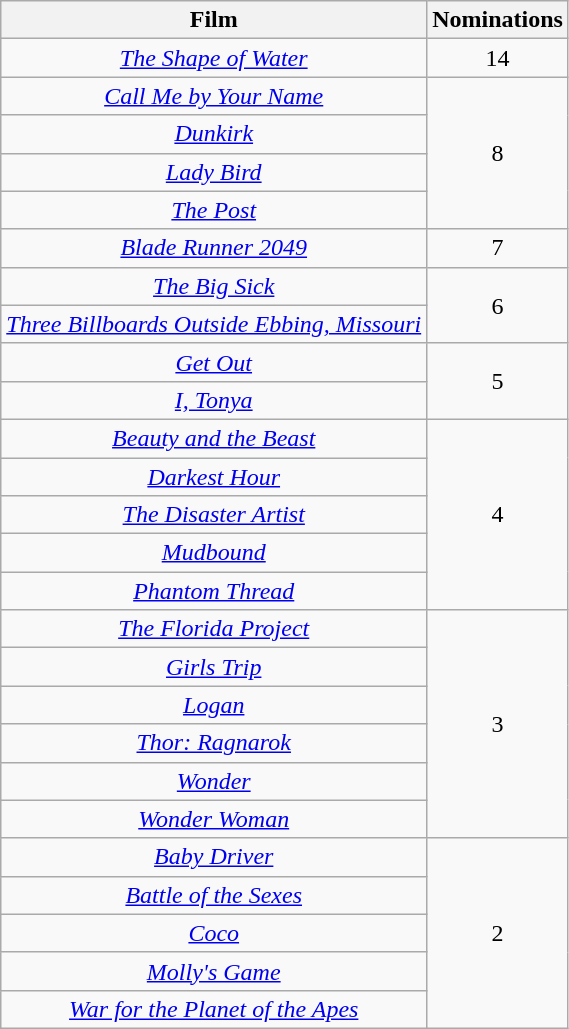<table class="wikitable" rowspan="2" style="text-align:center;" background: #f6e39c;>
<tr>
<th scope="col" style="text-align:center;">Film</th>
<th scope="col" style="width:55px;">Nominations</th>
</tr>
<tr>
<td><em><a href='#'>The Shape of Water</a></em></td>
<td style="text-align:center">14</td>
</tr>
<tr>
<td><em><a href='#'>Call Me by Your Name</a></em></td>
<td rowspan="4" style="text-align:center">8</td>
</tr>
<tr>
<td><em><a href='#'>Dunkirk</a></em></td>
</tr>
<tr>
<td><em><a href='#'>Lady Bird</a></em></td>
</tr>
<tr>
<td><em><a href='#'>The Post</a></em></td>
</tr>
<tr>
<td><em><a href='#'>Blade Runner 2049</a></em></td>
<td style="text-align:center">7</td>
</tr>
<tr>
<td><em><a href='#'>The Big Sick</a></em></td>
<td rowspan="2" style="text-align:center">6</td>
</tr>
<tr>
<td><em><a href='#'>Three Billboards Outside Ebbing, Missouri</a></em></td>
</tr>
<tr>
<td><em><a href='#'>Get Out</a></em></td>
<td rowspan="2" style="text-align:center">5</td>
</tr>
<tr>
<td><em><a href='#'>I, Tonya</a></em></td>
</tr>
<tr>
<td><em><a href='#'>Beauty and the Beast</a></em></td>
<td rowspan="5" style="text-align:center">4</td>
</tr>
<tr>
<td><em><a href='#'>Darkest Hour</a></em></td>
</tr>
<tr>
<td><em><a href='#'>The Disaster Artist</a></em></td>
</tr>
<tr>
<td><em><a href='#'>Mudbound</a></em></td>
</tr>
<tr>
<td><em><a href='#'>Phantom Thread</a></em></td>
</tr>
<tr>
<td><em><a href='#'>The Florida Project</a></em></td>
<td rowspan="6" style="text-align:center">3</td>
</tr>
<tr>
<td><em><a href='#'>Girls Trip</a></em></td>
</tr>
<tr>
<td><em><a href='#'>Logan</a></em></td>
</tr>
<tr>
<td><em><a href='#'>Thor: Ragnarok</a></em></td>
</tr>
<tr>
<td><em><a href='#'>Wonder</a></em></td>
</tr>
<tr>
<td><em><a href='#'>Wonder Woman</a></em></td>
</tr>
<tr>
<td><em><a href='#'>Baby Driver</a></em></td>
<td rowspan="5" style="text-align:center">2</td>
</tr>
<tr>
<td><em><a href='#'>Battle of the Sexes</a></em></td>
</tr>
<tr>
<td><em><a href='#'>Coco</a></em></td>
</tr>
<tr>
<td><em><a href='#'>Molly's Game</a></em></td>
</tr>
<tr>
<td><em><a href='#'>War for the Planet of the Apes</a></em></td>
</tr>
</table>
